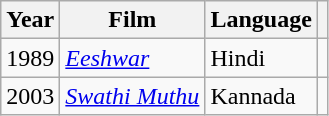<table class="wikitable">
<tr>
<th>Year</th>
<th>Film</th>
<th>Language</th>
<th></th>
</tr>
<tr>
<td>1989</td>
<td><a href='#'><em>Eeshwar</em></a></td>
<td>Hindi</td>
<td></td>
</tr>
<tr>
<td>2003</td>
<td><em><a href='#'>Swathi Muthu</a></em></td>
<td>Kannada</td>
<td></td>
</tr>
</table>
